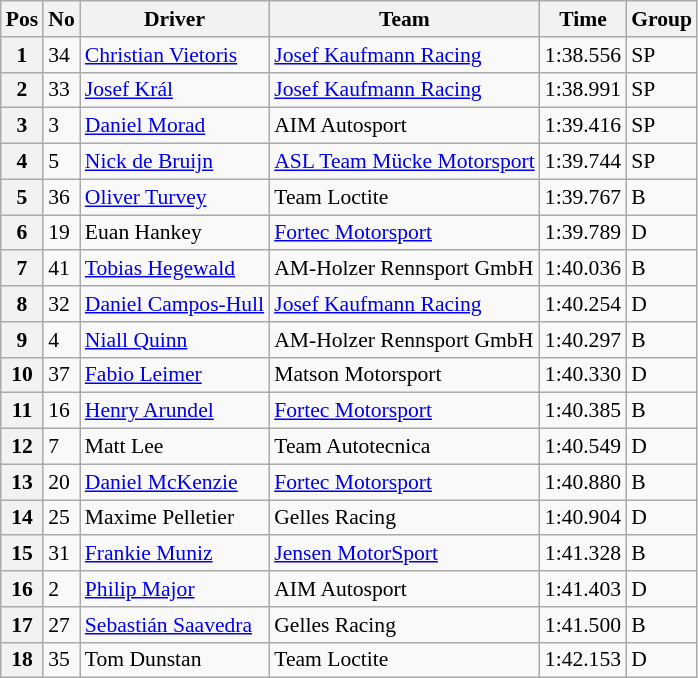<table class="wikitable" style="font-size: 90%">
<tr>
<th>Pos</th>
<th>No</th>
<th>Driver</th>
<th>Team</th>
<th>Time</th>
<th>Group</th>
</tr>
<tr>
<th>1</th>
<td>34</td>
<td> <a href='#'>Christian Vietoris</a></td>
<td><a href='#'>Josef Kaufmann Racing</a></td>
<td>1:38.556</td>
<td>SP</td>
</tr>
<tr>
<th>2</th>
<td>33</td>
<td> <a href='#'>Josef Král</a></td>
<td><a href='#'>Josef Kaufmann Racing</a></td>
<td>1:38.991</td>
<td>SP</td>
</tr>
<tr>
<th>3</th>
<td>3</td>
<td> <a href='#'>Daniel Morad</a></td>
<td>AIM Autosport</td>
<td>1:39.416</td>
<td>SP</td>
</tr>
<tr>
<th>4</th>
<td>5</td>
<td> <a href='#'>Nick de Bruijn</a></td>
<td><a href='#'>ASL Team Mücke Motorsport</a></td>
<td>1:39.744</td>
<td>SP</td>
</tr>
<tr>
<th>5</th>
<td>36</td>
<td> <a href='#'>Oliver Turvey</a></td>
<td>Team Loctite</td>
<td>1:39.767</td>
<td>B</td>
</tr>
<tr>
<th>6</th>
<td>19</td>
<td> Euan Hankey</td>
<td><a href='#'>Fortec Motorsport</a></td>
<td>1:39.789</td>
<td>D</td>
</tr>
<tr>
<th>7</th>
<td>41</td>
<td> <a href='#'>Tobias Hegewald</a></td>
<td>AM-Holzer Rennsport GmbH</td>
<td>1:40.036</td>
<td>B</td>
</tr>
<tr>
<th>8</th>
<td>32</td>
<td> <a href='#'>Daniel Campos-Hull</a></td>
<td><a href='#'>Josef Kaufmann Racing</a></td>
<td>1:40.254</td>
<td>D</td>
</tr>
<tr>
<th>9</th>
<td>4</td>
<td> <a href='#'>Niall Quinn</a></td>
<td>AM-Holzer Rennsport GmbH</td>
<td>1:40.297</td>
<td>B</td>
</tr>
<tr>
<th>10</th>
<td>37</td>
<td> <a href='#'>Fabio Leimer</a></td>
<td>Matson Motorsport</td>
<td>1:40.330</td>
<td>D</td>
</tr>
<tr>
<th>11</th>
<td>16</td>
<td> <a href='#'>Henry Arundel</a></td>
<td><a href='#'>Fortec Motorsport</a></td>
<td>1:40.385</td>
<td>B</td>
</tr>
<tr>
<th>12</th>
<td>7</td>
<td> Matt Lee</td>
<td>Team Autotecnica</td>
<td>1:40.549</td>
<td>D</td>
</tr>
<tr>
<th>13</th>
<td>20</td>
<td> <a href='#'>Daniel McKenzie</a></td>
<td><a href='#'>Fortec Motorsport</a></td>
<td>1:40.880</td>
<td>B</td>
</tr>
<tr>
<th>14</th>
<td>25</td>
<td> Maxime Pelletier</td>
<td>Gelles Racing</td>
<td>1:40.904</td>
<td>D</td>
</tr>
<tr>
<th>15</th>
<td>31</td>
<td> <a href='#'>Frankie Muniz</a></td>
<td><a href='#'>Jensen MotorSport</a></td>
<td>1:41.328</td>
<td>B</td>
</tr>
<tr>
<th>16</th>
<td>2</td>
<td> <a href='#'>Philip Major</a></td>
<td>AIM Autosport</td>
<td>1:41.403</td>
<td>D</td>
</tr>
<tr>
<th>17</th>
<td>27</td>
<td> <a href='#'>Sebastián Saavedra</a></td>
<td>Gelles Racing</td>
<td>1:41.500</td>
<td>B</td>
</tr>
<tr>
<th>18</th>
<td>35</td>
<td> Tom Dunstan</td>
<td>Team Loctite</td>
<td>1:42.153</td>
<td>D</td>
</tr>
</table>
